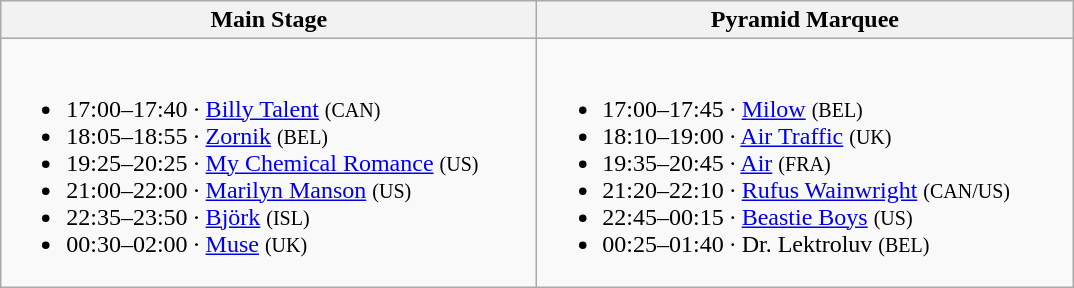<table class="wikitable">
<tr>
<th width="350" rowspan="1">Main Stage</th>
<th width="350" rowspan="1">Pyramid Marquee</th>
</tr>
<tr>
<td><br><ul><li>17:00–17:40 · <a href='#'>Billy Talent</a> <small>(CAN)</small></li><li>18:05–18:55 · <a href='#'>Zornik</a> <small>(BEL)</small></li><li>19:25–20:25 · <a href='#'>My Chemical Romance</a> <small>(US)</small></li><li>21:00–22:00 · <a href='#'>Marilyn Manson</a> <small>(US)</small></li><li>22:35–23:50 · <a href='#'>Björk</a> <small>(ISL)</small></li><li>00:30–02:00 · <a href='#'>Muse</a> <small>(UK)</small></li></ul></td>
<td><br><ul><li>17:00–17:45 · <a href='#'>Milow</a> <small>(BEL)</small></li><li>18:10–19:00 · <a href='#'>Air Traffic</a> <small>(UK)</small></li><li>19:35–20:45 · <a href='#'>Air</a> <small>(FRA)</small></li><li>21:20–22:10 · <a href='#'>Rufus Wainwright</a> <small>(CAN/US)</small></li><li>22:45–00:15 · <a href='#'>Beastie Boys</a> <small>(US)</small></li><li>00:25–01:40 · Dr. Lektroluv <small>(BEL)</small></li></ul></td>
</tr>
</table>
